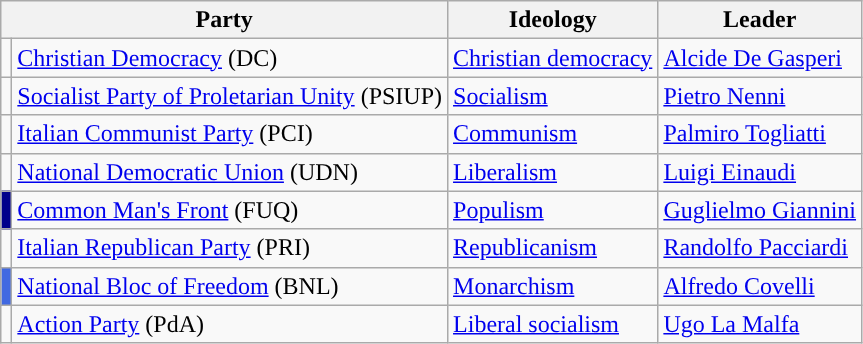<table class=wikitable style=text-align:left>
<tr>
<th colspan=2>Party</th>
<th>Ideology</th>
<th>Leader</th>
</tr>
<tr>
<td></td>
<td><a href='#'>Christian Democracy</a> (DC)</td>
<td><a href='#'>Christian democracy</a></td>
<td><a href='#'>Alcide De Gasperi</a></td>
</tr>
<tr>
<td></td>
<td><a href='#'>Socialist Party of Proletarian Unity</a> (PSIUP)</td>
<td><a href='#'>Socialism</a></td>
<td><a href='#'>Pietro Nenni</a></td>
</tr>
<tr>
<td></td>
<td><a href='#'>Italian Communist Party</a> (PCI)</td>
<td><a href='#'>Communism</a></td>
<td><a href='#'>Palmiro Togliatti</a></td>
</tr>
<tr>
<td></td>
<td><a href='#'>National Democratic Union</a> (UDN)</td>
<td><a href='#'>Liberalism</a></td>
<td><a href='#'>Luigi Einaudi</a></td>
</tr>
<tr>
<td bgcolor="darkblue"></td>
<td><a href='#'>Common Man's Front</a> (FUQ)</td>
<td><a href='#'>Populism</a></td>
<td><a href='#'>Guglielmo Giannini</a></td>
</tr>
<tr>
<td></td>
<td><a href='#'>Italian Republican Party</a> (PRI)</td>
<td><a href='#'>Republicanism</a></td>
<td><a href='#'>Randolfo Pacciardi</a></td>
</tr>
<tr>
<td bgcolor="royalblue"></td>
<td><a href='#'>National Bloc of Freedom</a> (BNL)</td>
<td><a href='#'>Monarchism</a></td>
<td><a href='#'>Alfredo Covelli</a></td>
</tr>
<tr>
<td></td>
<td><a href='#'>Action Party</a> (PdA)</td>
<td><a href='#'>Liberal socialism</a></td>
<td><a href='#'>Ugo La Malfa</a></td>
</tr>
</table>
